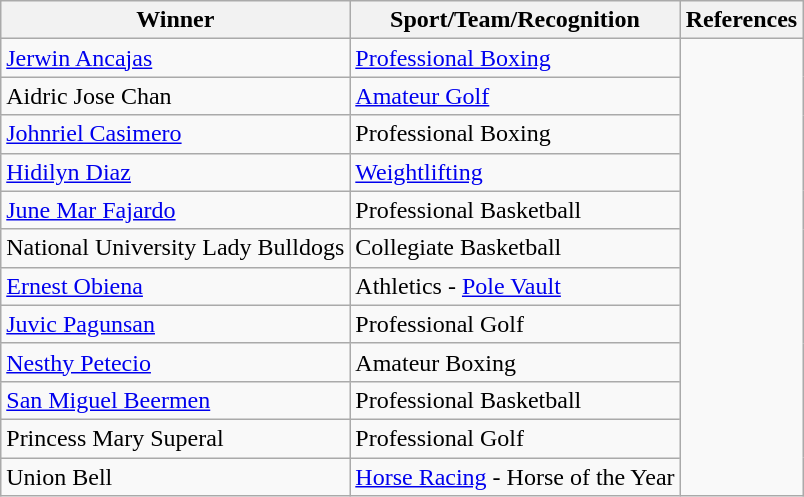<table class="wikitable">
<tr>
<th>Winner</th>
<th>Sport/Team/Recognition</th>
<th>References</th>
</tr>
<tr>
<td><a href='#'>Jerwin Ancajas</a></td>
<td><a href='#'>Professional Boxing</a>  <br> </td>
<td rowspan=12></td>
</tr>
<tr>
<td>Aidric Jose Chan</td>
<td><a href='#'>Amateur Golf</a>  <br> </td>
</tr>
<tr>
<td><a href='#'>Johnriel Casimero</a></td>
<td>Professional Boxing  <br> </td>
</tr>
<tr>
<td><a href='#'>Hidilyn Diaz</a></td>
<td><a href='#'>Weightlifting</a>  <br> </td>
</tr>
<tr>
<td><a href='#'>June Mar Fajardo</a></td>
<td>Professional Basketball  <br> </td>
</tr>
<tr>
<td>National University Lady Bulldogs</td>
<td>Collegiate Basketball  <br> </td>
</tr>
<tr>
<td><a href='#'>Ernest Obiena</a></td>
<td>Athletics - <a href='#'>Pole Vault</a>  <br> </td>
</tr>
<tr>
<td><a href='#'>Juvic Pagunsan</a></td>
<td>Professional Golf <br> </td>
</tr>
<tr>
<td><a href='#'>Nesthy Petecio</a></td>
<td>Amateur Boxing <br> </td>
</tr>
<tr>
<td><a href='#'>San Miguel Beermen</a></td>
<td>Professional Basketball <br> </td>
</tr>
<tr>
<td>Princess Mary Superal</td>
<td>Professional Golf <br> </td>
</tr>
<tr>
<td>Union Bell <br> </td>
<td><a href='#'>Horse Racing</a> - Horse of the Year <br> </td>
</tr>
</table>
